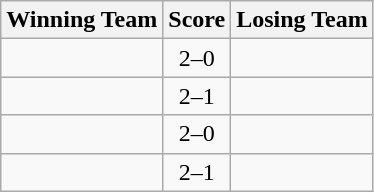<table class=wikitable style="border:1px solid #AAAAAA;">
<tr>
<th>Winning Team</th>
<th>Score</th>
<th>Losing Team</th>
</tr>
<tr>
<td><strong></strong></td>
<td align="center">2–0</td>
<td></td>
</tr>
<tr>
<td><strong></strong></td>
<td align="center">2–1</td>
<td></td>
</tr>
<tr>
<td><strong></strong></td>
<td align="center">2–0</td>
<td></td>
</tr>
<tr>
<td><strong></strong></td>
<td align="center">2–1</td>
<td></td>
</tr>
</table>
